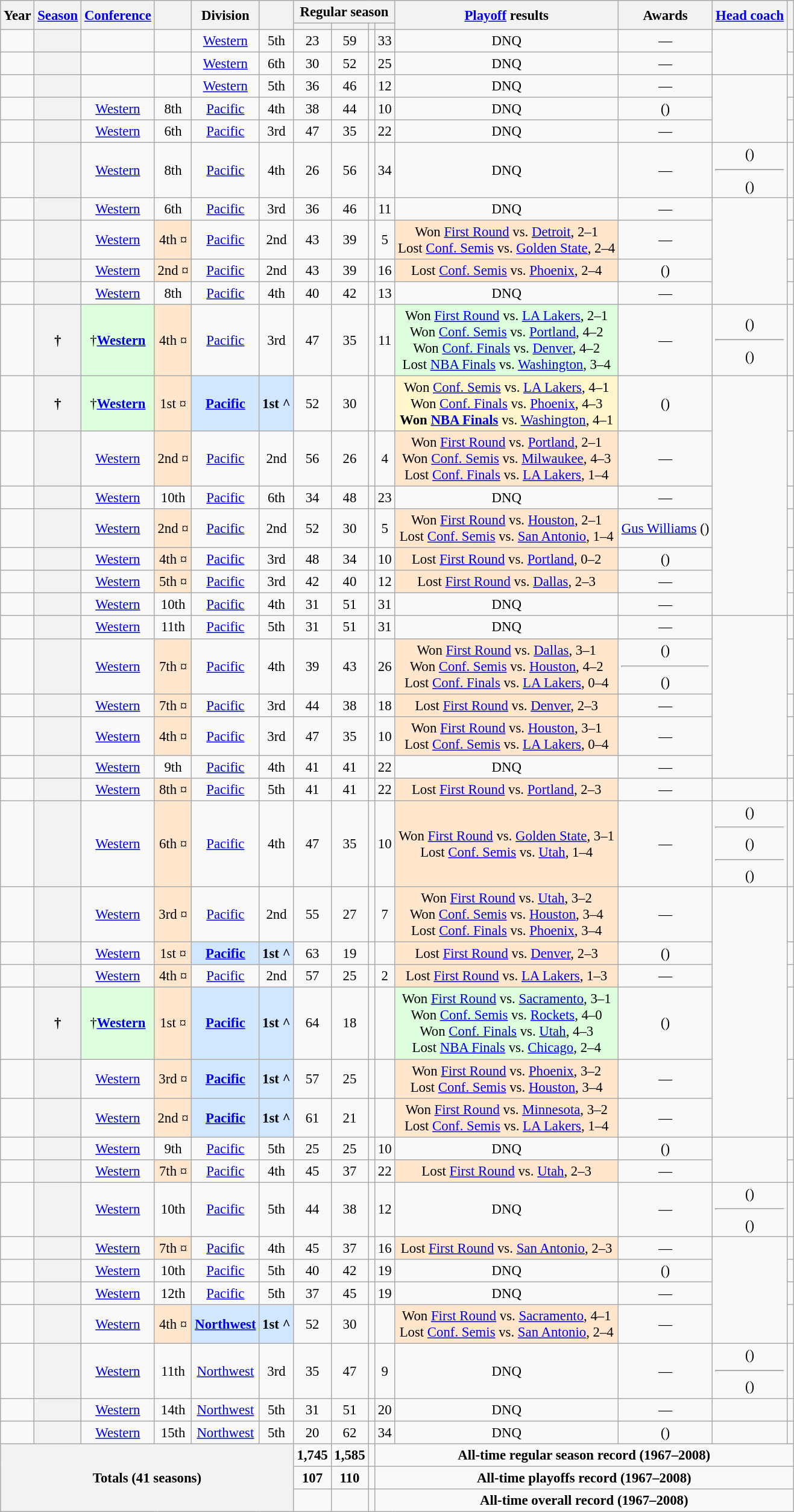<table class="wikitable sortable plainrowheaders" style="text-align:center; font-size:95%">
<tr>
<th scope="col" rowspan="2">Year</th>
<th scope="col" rowspan="2"><a href='#'>Season</a></th>
<th scope="col" rowspan="2"><a href='#'>Conference</a></th>
<th scope="col" rowspan="2"></th>
<th scope="col" rowspan="2">Division</th>
<th scope="col" rowspan="2"></th>
<th scope="colgroup" colspan="4">Regular season</th>
<th scope="col" rowspan="2" class="unsortable"><a href='#'>Playoff</a> results</th>
<th scope="col" rowspan="2" class="unsortable">Awards</th>
<th scope="col" rowspan="2"><a href='#'>Head coach</a></th>
<th scope="col" rowspan="2" class="unsortable"></th>
</tr>
<tr>
<th scope="col"></th>
<th scope="col"></th>
<th scope="col"><a href='#'></a></th>
<th scope="col"><a href='#'></a></th>
</tr>
<tr>
<td></td>
<th scope="row" style="text-align:center;"></th>
<td></td>
<td></td>
<td><a href='#'>Western</a></td>
<td>5th</td>
<td>23</td>
<td>59</td>
<td></td>
<td>33</td>
<td>DNQ</td>
<td>—</td>
<td rowspan="2"></td>
<td></td>
</tr>
<tr>
<td></td>
<th scope="row" style="text-align:center;"></th>
<td></td>
<td></td>
<td><a href='#'>Western</a></td>
<td>6th</td>
<td>30</td>
<td>52</td>
<td></td>
<td>25</td>
<td>DNQ</td>
<td>—</td>
<td></td>
</tr>
<tr>
<td></td>
<th scope="row" style="text-align:center;"></th>
<td></td>
<td></td>
<td><a href='#'>Western</a></td>
<td>5th</td>
<td>36</td>
<td>46</td>
<td></td>
<td>12</td>
<td>DNQ</td>
<td>—</td>
<td rowspan="3"></td>
<td></td>
</tr>
<tr>
<td></td>
<th scope="row" style="text-align:center;"></th>
<td><a href='#'>Western</a></td>
<td>8th</td>
<td><a href='#'>Pacific</a></td>
<td>4th</td>
<td>38</td>
<td>44</td>
<td></td>
<td>10</td>
<td>DNQ</td>
<td> (<a href='#'></a>)</td>
<td></td>
</tr>
<tr>
<td></td>
<th scope="row" style="text-align:center;"></th>
<td><a href='#'>Western</a></td>
<td>6th</td>
<td><a href='#'>Pacific</a></td>
<td>3rd</td>
<td>47</td>
<td>35</td>
<td></td>
<td>22</td>
<td>DNQ</td>
<td>—</td>
<td></td>
</tr>
<tr>
<td></td>
<th scope="row" style="text-align:center;"></th>
<td><a href='#'>Western</a></td>
<td>8th</td>
<td><a href='#'>Pacific</a></td>
<td>4th</td>
<td>26</td>
<td>56</td>
<td></td>
<td>34</td>
<td>DNQ</td>
<td>—</td>
<td> ()<hr> ()</td>
<td></td>
</tr>
<tr>
<td></td>
<th scope="row" style="text-align:center;"></th>
<td><a href='#'>Western</a></td>
<td>6th</td>
<td><a href='#'>Pacific</a></td>
<td>3rd</td>
<td>36</td>
<td>46</td>
<td></td>
<td>11</td>
<td>DNQ</td>
<td>—</td>
<td rowspan="4"></td>
<td></td>
</tr>
<tr>
<td></td>
<th scope="row" style="text-align:center;"></th>
<td><a href='#'>Western</a></td>
<td style="background-color:#ffe6cc">4th ¤</td>
<td><a href='#'>Pacific</a></td>
<td>2nd</td>
<td>43</td>
<td>39</td>
<td></td>
<td>5</td>
<td style="background-color:#ffe6cc">Won <a href='#'>First Round</a> vs. <a href='#'>Detroit</a>, 2–1<br>Lost <a href='#'>Conf. Semis</a> vs. <a href='#'>Golden State</a>, 2–4</td>
<td>—</td>
<td></td>
</tr>
<tr>
<td></td>
<th scope="row" style="text-align:center;"></th>
<td><a href='#'>Western</a></td>
<td style="background-color:#ffe6cc">2nd ¤</td>
<td><a href='#'>Pacific</a></td>
<td>2nd</td>
<td>43</td>
<td>39</td>
<td></td>
<td>16</td>
<td style="background-color:#ffe6cc">Lost <a href='#'>Conf. Semis</a> vs. <a href='#'>Phoenix</a>, 2–4</td>
<td> (<a href='#'></a>)</td>
<td></td>
</tr>
<tr>
<td></td>
<th scope="row" style="text-align:center;"></th>
<td><a href='#'>Western</a></td>
<td>8th</td>
<td><a href='#'>Pacific</a></td>
<td>4th</td>
<td>40</td>
<td>42</td>
<td></td>
<td>13</td>
<td>DNQ</td>
<td>—</td>
<td></td>
</tr>
<tr>
<td></td>
<th data-sort-value="1977" scope="row" style="text-align:center;" style="background-color:#ddffdd"><span> †</span> </th>
<td style="background-color:#ddffdd"><span> †</span><strong><a href='#'>Western</a> </strong></td>
<td style="background-color:#ffe6cc">4th ¤</td>
<td><a href='#'>Pacific</a></td>
<td>3rd</td>
<td>47</td>
<td>35</td>
<td></td>
<td>11</td>
<td style="background-color:#ddffdd">Won <a href='#'>First Round</a> vs. <a href='#'>LA Lakers</a>, 2–1<br>Won <a href='#'>Conf. Semis</a> vs. <a href='#'>Portland</a>, 4–2<br>Won <a href='#'>Conf. Finals</a> vs. <a href='#'>Denver</a>, 4–2<br>Lost <a href='#'>NBA Finals</a> vs. <a href='#'>Washington</a>, 3–4 </td>
<td>—</td>
<td> ()<hr> ()</td>
<td></td>
</tr>
<tr>
<td></td>
<th data-sort-value="1978" scope="row" style="text-align:center;" style="background-color:#fff6cc"><span> †</span><strong> </strong></th>
<td style="background-color:#ddffdd"><span> †</span><strong><a href='#'>Western</a> </strong></td>
<td style="background-color:#ffe6cc">1st ¤</td>
<td style="background-color:#d0e7ff"><strong><a href='#'>Pacific</a></strong></td>
<td style="background-color:#d0e7ff"><strong>1st ^</strong></td>
<td>52</td>
<td>30</td>
<td></td>
<td></td>
<td style="background-color:#fff6cc">Won <a href='#'>Conf. Semis</a> vs. <a href='#'>LA Lakers</a>, 4–1<br>Won <a href='#'>Conf. Finals</a> vs. <a href='#'>Phoenix</a>, 4–3<br><strong>Won <a href='#'>NBA Finals</a></strong> vs. <a href='#'>Washington</a>, 4–1 </td>
<td> (<a href='#'></a>)</td>
<td rowspan="7"></td>
<td></td>
</tr>
<tr>
<td></td>
<th scope="row" style="text-align:center;"></th>
<td><a href='#'>Western</a></td>
<td style="background-color:#ffe6cc">2nd ¤</td>
<td><a href='#'>Pacific</a></td>
<td>2nd</td>
<td>56</td>
<td>26</td>
<td></td>
<td>4</td>
<td style="background-color:#ffe6cc">Won <a href='#'>First Round</a> vs. <a href='#'>Portland</a>, 2–1<br>Won <a href='#'>Conf. Semis</a> vs. <a href='#'>Milwaukee</a>, 4–3<br>Lost <a href='#'>Conf. Finals</a> vs. <a href='#'>LA Lakers</a>, 1–4</td>
<td>—</td>
<td></td>
</tr>
<tr>
<td></td>
<th scope="row" style="text-align:center;"></th>
<td><a href='#'>Western</a></td>
<td>10th</td>
<td><a href='#'>Pacific</a></td>
<td>6th</td>
<td>34</td>
<td>48</td>
<td></td>
<td>23</td>
<td>DNQ</td>
<td>—</td>
<td></td>
</tr>
<tr>
<td></td>
<th scope="row" style="text-align:center;"></th>
<td><a href='#'>Western</a></td>
<td style="background-color:#ffe6cc">2nd ¤</td>
<td><a href='#'>Pacific</a></td>
<td>2nd</td>
<td>52</td>
<td>30</td>
<td></td>
<td>5</td>
<td style="background-color:#ffe6cc">Won <a href='#'>First Round</a> vs. <a href='#'>Houston</a>, 2–1<br>Lost <a href='#'>Conf. Semis</a> vs. <a href='#'>San Antonio</a>, 1–4</td>
<td><a href='#'>Gus Williams</a> (<a href='#'></a>)</td>
<td></td>
</tr>
<tr>
<td></td>
<th scope="row" style="text-align:center;"></th>
<td><a href='#'>Western</a></td>
<td style="background-color:#ffe6cc">4th ¤</td>
<td><a href='#'>Pacific</a></td>
<td>3rd</td>
<td>48</td>
<td>34</td>
<td></td>
<td>10</td>
<td style="background-color:#ffe6cc">Lost <a href='#'>First Round</a> vs. <a href='#'>Portland</a>, 0–2</td>
<td> (<a href='#'></a>)</td>
<td></td>
</tr>
<tr>
<td></td>
<th scope="row" style="text-align:center;"></th>
<td><a href='#'>Western</a></td>
<td style="background-color:#ffe6cc">5th ¤</td>
<td><a href='#'>Pacific</a></td>
<td>3rd</td>
<td>42</td>
<td>40</td>
<td></td>
<td>12</td>
<td style="background-color:#ffe6cc">Lost <a href='#'>First Round</a> vs. <a href='#'>Dallas</a>, 2–3</td>
<td>—</td>
<td></td>
</tr>
<tr>
<td></td>
<th scope="row" style="text-align:center;"></th>
<td><a href='#'>Western</a></td>
<td>10th</td>
<td><a href='#'>Pacific</a></td>
<td>4th</td>
<td>31</td>
<td>51</td>
<td></td>
<td>31</td>
<td>DNQ</td>
<td>—</td>
<td></td>
</tr>
<tr>
<td></td>
<th scope="row" style="text-align:center;"></th>
<td><a href='#'>Western</a></td>
<td>11th</td>
<td><a href='#'>Pacific</a></td>
<td>5th</td>
<td>31</td>
<td>51</td>
<td></td>
<td>31</td>
<td>DNQ</td>
<td>—</td>
<td rowspan="5"></td>
<td></td>
</tr>
<tr>
<td></td>
<th scope="row" style="text-align:center;"></th>
<td><a href='#'>Western</a></td>
<td style="background-color:#ffe6cc">7th ¤</td>
<td><a href='#'>Pacific</a></td>
<td>4th</td>
<td>39</td>
<td>43</td>
<td></td>
<td>26</td>
<td style="background-color:#ffe6cc">Won <a href='#'>First Round</a> vs. <a href='#'>Dallas</a>, 3–1<br>Won <a href='#'>Conf. Semis</a> vs. <a href='#'>Houston</a>, 4–2<br>Lost <a href='#'>Conf. Finals</a> vs. <a href='#'>LA Lakers</a>, 0–4</td>
<td> (<a href='#'></a>)<hr> (<a href='#'></a>)</td>
<td></td>
</tr>
<tr>
<td></td>
<th scope="row" style="text-align:center;"></th>
<td><a href='#'>Western</a></td>
<td style="background-color:#ffe6cc">7th ¤</td>
<td><a href='#'>Pacific</a></td>
<td>3rd</td>
<td>44</td>
<td>38</td>
<td></td>
<td>18</td>
<td style="background-color:#ffe6cc">Lost <a href='#'>First Round</a> vs. <a href='#'>Denver</a>, 2–3</td>
<td>—</td>
<td></td>
</tr>
<tr>
<td></td>
<th scope="row" style="text-align:center;"></th>
<td><a href='#'>Western</a></td>
<td style="background-color:#ffe6cc">4th ¤</td>
<td><a href='#'>Pacific</a></td>
<td>3rd</td>
<td>47</td>
<td>35</td>
<td></td>
<td>10</td>
<td style="background-color:#ffe6cc">Won <a href='#'>First Round</a> vs. <a href='#'>Houston</a>, 3–1<br>Lost <a href='#'>Conf. Semis</a> vs. <a href='#'>LA Lakers</a>, 0–4</td>
<td>—</td>
<td></td>
</tr>
<tr>
<td></td>
<th scope="row" style="text-align:center;"></th>
<td><a href='#'>Western</a></td>
<td>9th</td>
<td><a href='#'>Pacific</a></td>
<td>4th</td>
<td>41</td>
<td>41</td>
<td></td>
<td>22</td>
<td>DNQ</td>
<td>—</td>
<td></td>
</tr>
<tr>
<td></td>
<th scope="row" style="text-align:center;"></th>
<td><a href='#'>Western</a></td>
<td style="background-color:#ffe6cc">8th ¤</td>
<td><a href='#'>Pacific</a></td>
<td>5th</td>
<td>41</td>
<td>41</td>
<td></td>
<td>22</td>
<td style="background-color:#ffe6cc">Lost <a href='#'>First Round</a> vs. <a href='#'>Portland</a>, 2–3</td>
<td>—</td>
<td></td>
<td></td>
</tr>
<tr>
<td></td>
<th scope="row" style="text-align:center;"></th>
<td><a href='#'>Western</a></td>
<td style="background-color:#ffe6cc">6th ¤</td>
<td><a href='#'>Pacific</a></td>
<td>4th</td>
<td>47</td>
<td>35</td>
<td></td>
<td>10</td>
<td style="background-color:#ffe6cc">Won <a href='#'>First Round</a> vs. <a href='#'>Golden State</a>, 3–1<br>Lost <a href='#'>Conf. Semis</a> vs. <a href='#'>Utah</a>, 1–4</td>
<td>—</td>
<td> ()<hr> ()<hr> ()</td>
<td></td>
</tr>
<tr>
<td></td>
<th scope="row" style="text-align:center;"></th>
<td><a href='#'>Western</a></td>
<td style="background-color:#ffe6cc">3rd ¤</td>
<td><a href='#'>Pacific</a></td>
<td>2nd</td>
<td>55</td>
<td>27</td>
<td></td>
<td>7</td>
<td style="background-color:#ffe6cc">Won <a href='#'>First Round</a> vs. <a href='#'>Utah</a>, 3–2<br>Won <a href='#'>Conf. Semis</a> vs. <a href='#'>Houston</a>, 3–4<br>Lost <a href='#'>Conf. Finals</a> vs. <a href='#'>Phoenix</a>, 3–4</td>
<td>—</td>
<td rowspan="6"></td>
<td></td>
</tr>
<tr>
<td></td>
<th scope="row" style="text-align:center;"></th>
<td><a href='#'>Western</a></td>
<td style="background-color:#ffe6cc">1st ¤</td>
<td style="background-color:#d0e7ff"><strong><a href='#'>Pacific</a></strong></td>
<td style="background-color:#d0e7ff"><strong>1st ^</strong></td>
<td>63</td>
<td>19</td>
<td></td>
<td></td>
<td style="background-color:#ffe6cc">Lost <a href='#'>First Round</a> vs. <a href='#'>Denver</a>, 2–3</td>
<td> (<a href='#'></a>)</td>
<td></td>
</tr>
<tr>
<td></td>
<th scope="row" style="text-align:center;"></th>
<td><a href='#'>Western</a></td>
<td style="background-color:#ffe6cc">4th ¤</td>
<td><a href='#'>Pacific</a></td>
<td>2nd</td>
<td>57</td>
<td>25</td>
<td></td>
<td>2</td>
<td style="background-color:#ffe6cc">Lost <a href='#'>First Round</a> vs. <a href='#'>LA Lakers</a>, 1–3</td>
<td>—</td>
<td></td>
</tr>
<tr>
<td></td>
<th data-sort-value="1995" scope="row" style="text-align:center;" style="background-color:#ddffdd"><span> †</span> </th>
<td style="background-color:#ddffdd"><span> †</span><strong><a href='#'>Western</a> </strong></td>
<td style="background-color:#ffe6cc">1st ¤</td>
<td style="background-color:#d0e7ff"><strong><a href='#'>Pacific</a></strong></td>
<td style="background-color:#d0e7ff"><strong>1st ^</strong></td>
<td>64</td>
<td>18</td>
<td></td>
<td></td>
<td style="background-color:#ddffdd">Won <a href='#'>First Round</a> vs. <a href='#'>Sacramento</a>, 3–1<br>Won <a href='#'>Conf. Semis</a> vs. <a href='#'>Rockets</a>, 4–0<br>Won <a href='#'>Conf. Finals</a> vs. <a href='#'>Utah</a>, 4–3<br>Lost <a href='#'>NBA Finals</a> vs. <a href='#'>Chicago</a>, 2–4 </td>
<td> (<a href='#'></a>)</td>
<td></td>
</tr>
<tr>
<td></td>
<th scope="row" style="text-align:center;"></th>
<td><a href='#'>Western</a></td>
<td style="background-color:#ffe6cc">3rd ¤</td>
<td style="background-color:#d0e7ff"><strong><a href='#'>Pacific</a></strong></td>
<td style="background-color:#d0e7ff"><strong>1st ^</strong></td>
<td>57</td>
<td>25</td>
<td></td>
<td></td>
<td style="background-color:#ffe6cc">Won <a href='#'>First Round</a> vs. <a href='#'>Phoenix</a>, 3–2<br>Lost <a href='#'>Conf. Semis</a> vs. <a href='#'>Houston</a>, 3–4</td>
<td>—</td>
<td></td>
</tr>
<tr>
<td></td>
<th scope="row" style="text-align:center;"></th>
<td><a href='#'>Western</a></td>
<td style="background-color:#ffe6cc">2nd ¤</td>
<td style="background-color:#d0e7ff"><strong><a href='#'>Pacific</a></strong></td>
<td style="background-color:#d0e7ff"><strong>1st ^</strong></td>
<td>61</td>
<td>21</td>
<td></td>
<td></td>
<td style="background-color:#ffe6cc">Won <a href='#'>First Round</a> vs. <a href='#'>Minnesota</a>, 3–2<br>Lost <a href='#'>Conf. Semis</a> vs. <a href='#'>LA Lakers</a>, 1–4</td>
<td>—</td>
<td></td>
</tr>
<tr>
<td></td>
<th scope="row" style="text-align:center;"></th>
<td><a href='#'>Western</a></td>
<td>9th</td>
<td><a href='#'>Pacific</a></td>
<td>5th</td>
<td>25</td>
<td>25</td>
<td></td>
<td>10</td>
<td>DNQ</td>
<td> (<a href='#'></a>)</td>
<td rowspan="2"></td>
<td></td>
</tr>
<tr>
<td></td>
<th scope="row" style="text-align:center;"></th>
<td><a href='#'>Western</a></td>
<td style="background-color:#ffe6cc">7th ¤</td>
<td><a href='#'>Pacific</a></td>
<td>4th</td>
<td>45</td>
<td>37</td>
<td></td>
<td>22</td>
<td style="background-color:#ffe6cc">Lost <a href='#'>First Round</a> vs. <a href='#'>Utah</a>, 2–3</td>
<td>—</td>
<td></td>
</tr>
<tr>
<td></td>
<th scope="row" style="text-align:center;"></th>
<td><a href='#'>Western</a></td>
<td>10th</td>
<td><a href='#'>Pacific</a></td>
<td>5th</td>
<td>44</td>
<td>38</td>
<td></td>
<td>12</td>
<td>DNQ</td>
<td>—</td>
<td> ()<hr> ()</td>
<td></td>
</tr>
<tr>
<td></td>
<th scope="row" style="text-align:center;"></th>
<td><a href='#'>Western</a></td>
<td style="background-color:#ffe6cc">7th ¤</td>
<td><a href='#'>Pacific</a></td>
<td>4th</td>
<td>45</td>
<td>37</td>
<td></td>
<td>16</td>
<td style="background-color:#ffe6cc">Lost <a href='#'>First Round</a> vs. <a href='#'>San Antonio</a>, 2–3</td>
<td>—</td>
<td rowspan="4"></td>
<td></td>
</tr>
<tr>
<td></td>
<th scope="row" style="text-align:center;"></th>
<td><a href='#'>Western</a></td>
<td>10th</td>
<td><a href='#'>Pacific</a></td>
<td>5th</td>
<td>40</td>
<td>42</td>
<td></td>
<td>19</td>
<td>DNQ</td>
<td> (<a href='#'></a>)</td>
<td></td>
</tr>
<tr>
<td></td>
<th scope="row" style="text-align:center;"></th>
<td><a href='#'>Western</a></td>
<td>12th</td>
<td><a href='#'>Pacific</a></td>
<td>5th</td>
<td>37</td>
<td>45</td>
<td></td>
<td>19</td>
<td>DNQ</td>
<td>—</td>
<td></td>
</tr>
<tr>
<td></td>
<th scope="row" style="text-align:center;"></th>
<td><a href='#'>Western</a></td>
<td style="background-color:#ffe6cc">4th ¤</td>
<td style="background-color:#d0e7ff"><strong><a href='#'>Northwest</a></strong></td>
<td style="background-color:#d0e7ff"><strong>1st ^</strong></td>
<td>52</td>
<td>30</td>
<td></td>
<td></td>
<td style="background-color:#ffe6cc">Won <a href='#'>First Round</a> vs. <a href='#'>Sacramento</a>, 4–1<br>Lost <a href='#'>Conf. Semis</a> vs. <a href='#'>San Antonio</a>, 2–4</td>
<td>—</td>
<td></td>
</tr>
<tr>
<td></td>
<th scope="row" style="text-align:center;"></th>
<td><a href='#'>Western</a></td>
<td>11th</td>
<td><a href='#'>Northwest</a></td>
<td>3rd</td>
<td>35</td>
<td>47</td>
<td></td>
<td>9</td>
<td>DNQ</td>
<td>—</td>
<td> ()<hr> ()</td>
<td></td>
</tr>
<tr>
<td></td>
<th scope="row" style="text-align:center;"></th>
<td><a href='#'>Western</a></td>
<td>14th</td>
<td><a href='#'>Northwest</a></td>
<td>5th</td>
<td>31</td>
<td>51</td>
<td></td>
<td>20</td>
<td>DNQ</td>
<td>—</td>
<td></td>
<td></td>
</tr>
<tr>
<td></td>
<th scope="row" style="text-align:center;"></th>
<td><a href='#'>Western</a></td>
<td>15th</td>
<td><a href='#'>Northwest</a></td>
<td>5th</td>
<td>20</td>
<td>62</td>
<td></td>
<td>34</td>
<td>DNQ</td>
<td> (<a href='#'></a>)</td>
<td></td>
<td></td>
</tr>
<tr class="sortbottom">
<th scope="rowgroup" style="text-align:center;" rowspan="3" colspan="6"><strong>Totals (41 seasons)</strong></th>
<td><strong>1,745</strong></td>
<td><strong>1,585</strong></td>
<td><strong></strong></td>
<td colspan="5"><strong>All-time regular season record (1967–2008)</strong></td>
</tr>
<tr>
<td><strong>107</strong></td>
<td><strong>110</strong></td>
<td><strong></strong></td>
<td colspan="5"><strong>All-time playoffs record (1967–2008)</strong></td>
</tr>
<tr>
<td><strong></strong></td>
<td><strong></strong></td>
<td><strong></strong></td>
<td colspan="5"><strong>All-time overall record (1967–2008)</strong></td>
</tr>
</table>
